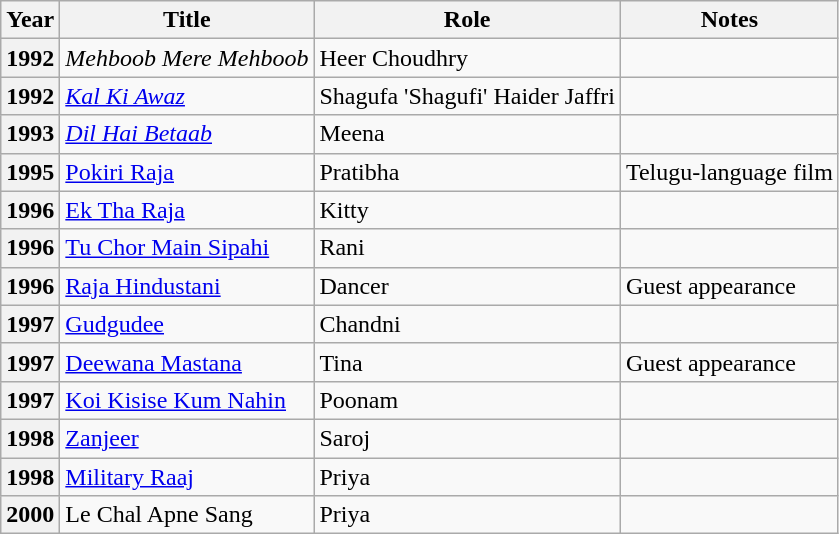<table class="wikitable plainrowheaders sortable">
<tr>
<th scope="col">Year</th>
<th scope="col">Title</th>
<th scope="col">Role</th>
<th scope="col" class="unsortable">Notes</th>
</tr>
<tr>
<th scope="row">1992</th>
<td><em>Mehboob Mere Mehboob</em></td>
<td>Heer Choudhry</td>
<td></td>
</tr>
<tr>
<th scope="row">1992</th>
<td><em><a href='#'>Kal Ki Awaz</a></em></td>
<td>Shagufa 'Shagufi' Haider Jaffri</td>
<td></td>
</tr>
<tr>
<th scope="row">1993</th>
<td><em><a href='#'>Dil Hai Betaab</a></em></td>
<td>Meena</td>
<td></td>
</tr>
<tr>
<th scope="row">1995</th>
<td><a href='#'>Pokiri Raja</a><em></td>
<td>Pratibha</td>
<td>Telugu-language film</td>
</tr>
<tr>
<th scope="row">1996</th>
<td></em><a href='#'>Ek Tha Raja</a><em></td>
<td>Kitty</td>
<td></td>
</tr>
<tr>
<th scope="row">1996</th>
<td></em><a href='#'>Tu Chor Main Sipahi</a><em></td>
<td>Rani</td>
<td></td>
</tr>
<tr>
<th scope="row">1996</th>
<td></em><a href='#'>Raja Hindustani</a><em></td>
<td>Dancer</td>
<td>Guest appearance</td>
</tr>
<tr>
<th scope="row">1997</th>
<td></em><a href='#'>Gudgudee</a><em></td>
<td>Chandni</td>
<td></td>
</tr>
<tr>
<th scope="row">1997</th>
<td></em><a href='#'>Deewana Mastana</a><em></td>
<td>Tina</td>
<td>Guest appearance</td>
</tr>
<tr>
<th scope="row">1997</th>
<td></em><a href='#'>Koi Kisise Kum Nahin</a><em></td>
<td>Poonam</td>
<td></td>
</tr>
<tr>
<th scope="row">1998</th>
<td></em><a href='#'>Zanjeer</a><em></td>
<td>Saroj</td>
<td></td>
</tr>
<tr>
<th scope="row">1998</th>
<td></em><a href='#'>Military Raaj</a><em></td>
<td>Priya</td>
<td></td>
</tr>
<tr>
<th scope="row">2000</th>
<td></em>Le Chal Apne Sang<em></td>
<td>Priya</td>
<td></td>
</tr>
</table>
